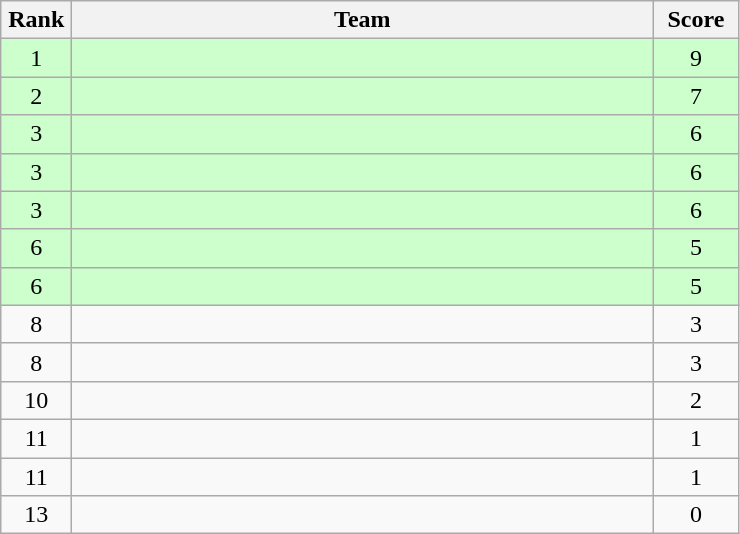<table class="wikitable" style="text-align:center">
<tr>
<th width=40>Rank</th>
<th width=380>Team</th>
<th width=50>Score</th>
</tr>
<tr bgcolor="ccffcc">
<td>1</td>
<td align=left></td>
<td>9</td>
</tr>
<tr bgcolor="ccffcc">
<td>2</td>
<td align=left></td>
<td>7</td>
</tr>
<tr bgcolor="ccffcc">
<td>3</td>
<td align=left></td>
<td>6</td>
</tr>
<tr bgcolor="ccffcc">
<td>3</td>
<td align=left></td>
<td>6</td>
</tr>
<tr bgcolor="ccffcc">
<td>3</td>
<td align=left></td>
<td>6</td>
</tr>
<tr bgcolor="ccffcc">
<td>6</td>
<td align=left></td>
<td>5</td>
</tr>
<tr bgcolor="ccffcc">
<td>6</td>
<td align=left></td>
<td>5</td>
</tr>
<tr>
<td>8</td>
<td align=left></td>
<td>3</td>
</tr>
<tr>
<td>8</td>
<td align=left></td>
<td>3</td>
</tr>
<tr>
<td>10</td>
<td align=left></td>
<td>2</td>
</tr>
<tr>
<td>11</td>
<td align=left></td>
<td>1</td>
</tr>
<tr>
<td>11</td>
<td align=left></td>
<td>1</td>
</tr>
<tr>
<td>13</td>
<td align=left></td>
<td>0</td>
</tr>
</table>
